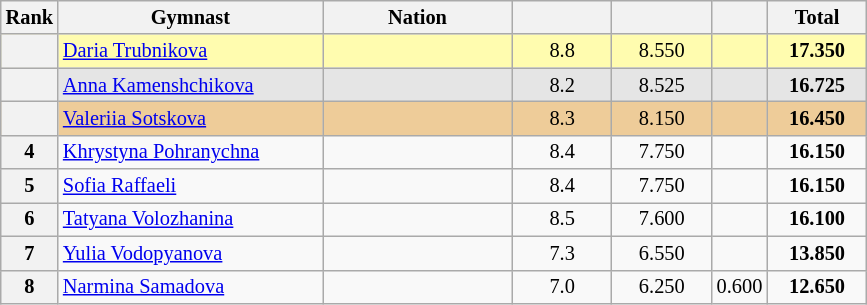<table class="wikitable sortable" style="text-align:center; font-size:85%">
<tr>
<th scope="col" style="width:20px;">Rank</th>
<th ! scope="col" style="width:170px;">Gymnast</th>
<th ! scope="col" style="width:120px;">Nation</th>
<th ! scope="col" style="width:60px;"></th>
<th ! scope="col" style="width:60px;"></th>
<th ! scope="col" style="width:30px;"></th>
<th ! scope="col" style="width:60px;">Total</th>
</tr>
<tr bgcolor=fffcaf>
<th scope=row></th>
<td align=left><a href='#'>Daria Trubnikova</a></td>
<td style="text-align:left;"></td>
<td>8.8</td>
<td>8.550</td>
<td></td>
<td><strong>17.350</strong></td>
</tr>
<tr bgcolor=e5e5e5>
<th scope=row></th>
<td align=left><a href='#'>Anna Kamenshchikova</a></td>
<td style="text-align:left;"></td>
<td>8.2</td>
<td>8.525</td>
<td></td>
<td><strong>16.725</strong></td>
</tr>
<tr bgcolor=eecc99>
<th scope=row></th>
<td align=left><a href='#'>Valeriia Sotskova</a></td>
<td style="text-align:left;"></td>
<td>8.3</td>
<td>8.150</td>
<td></td>
<td><strong>16.450</strong></td>
</tr>
<tr>
<th scope=row>4</th>
<td align=left><a href='#'>Khrystyna Pohranychna</a></td>
<td style="text-align:left;"></td>
<td>8.4</td>
<td>7.750</td>
<td></td>
<td><strong>16.150</strong></td>
</tr>
<tr>
<th scope=row>5</th>
<td align=left><a href='#'>Sofia Raffaeli</a></td>
<td style="text-align:left;"></td>
<td>8.4</td>
<td>7.750</td>
<td></td>
<td><strong>16.150</strong></td>
</tr>
<tr>
<th scope=row>6</th>
<td align=left><a href='#'>Tatyana Volozhanina</a></td>
<td style="text-align:left;"></td>
<td>8.5</td>
<td>7.600</td>
<td></td>
<td><strong>16.100</strong></td>
</tr>
<tr>
<th scope=row>7</th>
<td align=left><a href='#'>Yulia Vodopyanova</a></td>
<td style="text-align:left;"></td>
<td>7.3</td>
<td>6.550</td>
<td></td>
<td><strong>13.850</strong></td>
</tr>
<tr>
<th scope=row>8</th>
<td align=left><a href='#'>Narmina Samadova</a></td>
<td style="text-align:left;"></td>
<td>7.0</td>
<td>6.250</td>
<td>0.600</td>
<td><strong>12.650</strong></td>
</tr>
</table>
